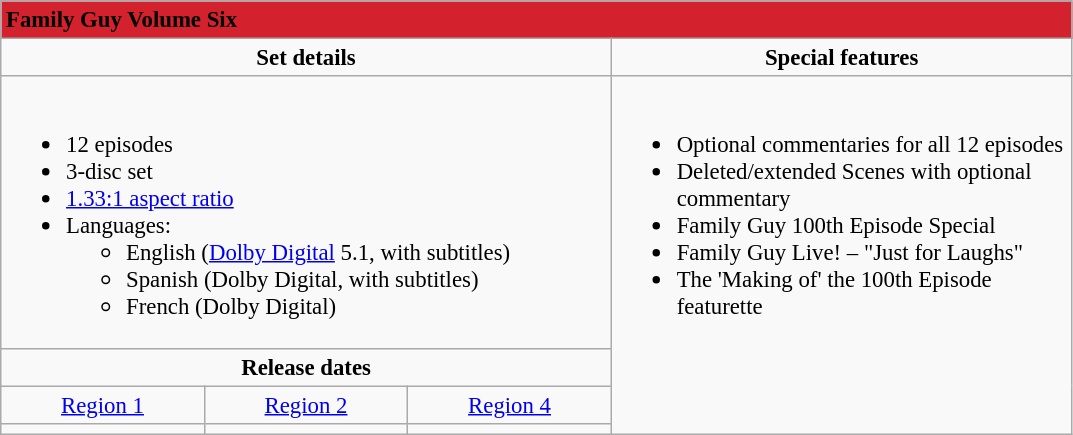<table class="wikitable" style="font-size: 95%;">
<tr>
<td colspan="5" style="background-color: #D3212D;"><strong>Family Guy Volume Six</strong></td>
</tr>
<tr valign="top">
<td align="center" width="300" colspan="3"><strong>Set details</strong></td>
<td width="300" align="center"><strong>Special features</strong></td>
</tr>
<tr valign="top">
<td colspan="3" align="left" width="400"><br><ul><li>12 episodes</li><li>3-disc set</li><li><a href='#'>1.33:1 aspect ratio</a></li><li>Languages:<ul><li>English (<a href='#'>Dolby Digital</a> 5.1, with subtitles)</li><li>Spanish (Dolby Digital, with subtitles)</li><li>French (Dolby Digital)</li></ul></li></ul></td>
<td rowspan="4" align="left" width="300"><br><ul><li>Optional commentaries for all 12 episodes</li><li>Deleted/extended Scenes with optional commentary</li><li>Family Guy 100th Episode Special</li><li>Family Guy Live! – "Just for Laughs"</li><li>The 'Making of' the 100th Episode featurette</li></ul></td>
</tr>
<tr>
<td colspan="3" align="center"><strong>Release dates</strong></td>
</tr>
<tr>
<td align="center"><a href='#'>Region 1</a></td>
<td align="center"><a href='#'>Region 2</a></td>
<td align="center"><a href='#'>Region 4</a></td>
</tr>
<tr>
<td align="center"></td>
<td align="center"></td>
<td align="center"></td>
</tr>
</table>
